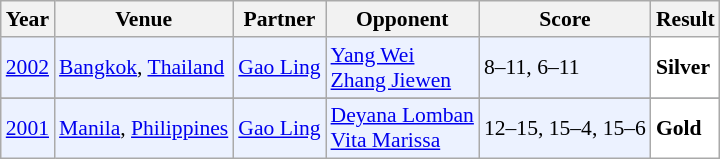<table class="sortable wikitable" style="font-size: 90%;">
<tr>
<th>Year</th>
<th>Venue</th>
<th>Partner</th>
<th>Opponent</th>
<th>Score</th>
<th>Result</th>
</tr>
<tr style="background:#ECF2FF">
<td align="center"><a href='#'>2002</a></td>
<td align="left"><a href='#'>Bangkok</a>, <a href='#'>Thailand</a></td>
<td align="left"> <a href='#'>Gao Ling</a></td>
<td align="left"> <a href='#'>Yang Wei</a> <br>  <a href='#'>Zhang Jiewen</a></td>
<td align="left">8–11, 6–11</td>
<td style="text-align:left; background:white"> <strong>Silver</strong></td>
</tr>
<tr>
</tr>
<tr style="background:#ECF2FF">
<td align="center"><a href='#'>2001</a></td>
<td align="left"><a href='#'>Manila</a>, <a href='#'>Philippines</a></td>
<td align="left"> <a href='#'>Gao Ling</a></td>
<td align="left"> <a href='#'>Deyana Lomban</a> <br>  <a href='#'>Vita Marissa</a></td>
<td align="left">12–15, 15–4, 15–6</td>
<td style="text-align:left; background:white"> <strong>Gold</strong></td>
</tr>
</table>
